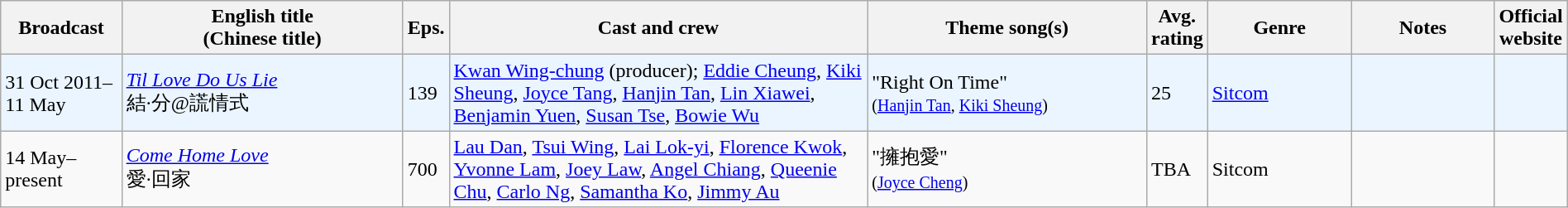<table class="wikitable sortable" width="100%" style="text-align: left">
<tr>
<th align=center width=8% bgcolor="silver">Broadcast</th>
<th align=center width=20% bgcolor="silver">English title <br> (Chinese title)</th>
<th align=center width=1% bgcolor="silver">Eps.</th>
<th align=center width=30% bgcolor="silver">Cast and crew</th>
<th align=center width=20% bgcolor="silver">Theme song(s)</th>
<th align=center width=1% bgcolor="silver">Avg. rating</th>
<th align=center width=10% bgcolor="silver">Genre</th>
<th align=center width=15% bgcolor="silver">Notes</th>
<th align=center width=1% bgcolor="silver">Official website</th>
</tr>
<tr ---- bgcolor="#ebf5ff">
<td>31 Oct 2011–<br>11 May</td>
<td><em><a href='#'>Til Love Do Us Lie</a></em> <br> 結·分@謊情式</td>
<td>139</td>
<td><a href='#'>Kwan Wing-chung</a> (producer); <a href='#'>Eddie Cheung</a>, <a href='#'>Kiki Sheung</a>, <a href='#'>Joyce Tang</a>, <a href='#'>Hanjin Tan</a>, <a href='#'>Lin Xiawei</a>, <a href='#'>Benjamin Yuen</a>, <a href='#'>Susan Tse</a>, <a href='#'>Bowie Wu</a></td>
<td>"Right On Time"<br><small>(<a href='#'>Hanjin Tan</a>, <a href='#'>Kiki Sheung</a>)</small></td>
<td>25</td>
<td><a href='#'>Sitcom</a></td>
<td></td>
<td></td>
</tr>
<tr>
<td>14 May–<br>present</td>
<td><em><a href='#'>Come Home Love</a></em><br>愛·回家</td>
<td>700</td>
<td><a href='#'>Lau Dan</a>, <a href='#'>Tsui Wing</a>, <a href='#'>Lai Lok-yi</a>, <a href='#'>Florence Kwok</a>, <a href='#'>Yvonne Lam</a>, <a href='#'>Joey Law</a>, <a href='#'>Angel Chiang</a>, <a href='#'>Queenie Chu</a>, <a href='#'>Carlo Ng</a>, <a href='#'>Samantha Ko</a>, <a href='#'>Jimmy Au</a></td>
<td>"擁抱愛"<br><small>(<a href='#'>Joyce Cheng</a>)</small></td>
<td>TBA</td>
<td>Sitcom</td>
<td></td>
<td></td>
</tr>
</table>
